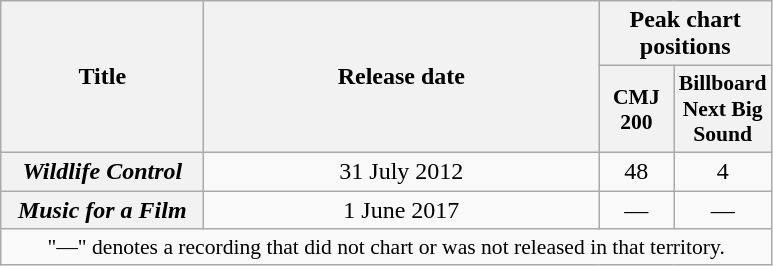<table class="wikitable plainrowheaders" style="text-align:center;">
<tr>
<th scope="col" rowspan="2" style="width:8em;">Title</th>
<th scope="col" rowspan="2" style="width:16em;">Release date</th>
<th colspan="2">Peak chart positions</th>
</tr>
<tr>
<th scope="col" style="width:3em;font-size:90%;">CMJ 200</th>
<th scope="col" style="width:3em;font-size:90%;">Billboard Next Big Sound</th>
</tr>
<tr>
<th scope="row"><em>Wildlife Control</em></th>
<td>31 July 2012</td>
<td>48</td>
<td>4</td>
</tr>
<tr>
<th scope="row"><em>Music for a Film</em></th>
<td>1 June 2017</td>
<td>—</td>
<td>—</td>
</tr>
<tr>
<td colspan="4" style="font-size:90%">"—" denotes a recording that did not chart or was not released in that territory.</td>
</tr>
</table>
